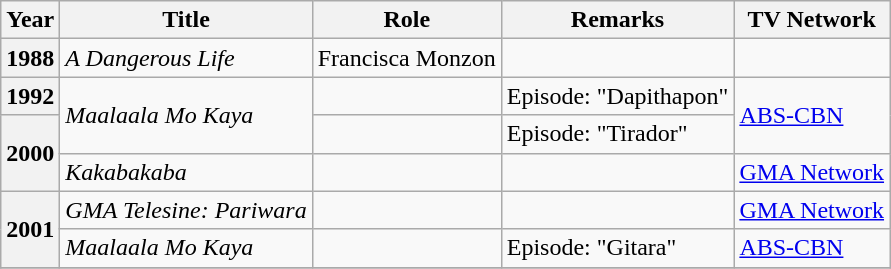<table class= "wikitable plainrowheaders sortable">
<tr>
<th scope="col">Year</th>
<th scope="col">Title</th>
<th scope="col">Role</th>
<th scope="col">Remarks</th>
<th scope="col">TV Network</th>
</tr>
<tr>
<th scope="row">1988</th>
<td><em>A Dangerous Life</em></td>
<td>Francisca Monzon</td>
<td></td>
<td></td>
</tr>
<tr>
<th scope="row">1992</th>
<td rowspan="2"><em>Maalaala Mo Kaya</em></td>
<td></td>
<td>Episode: "Dapithapon"</td>
<td rowspan="2"><a href='#'>ABS-CBN</a></td>
</tr>
<tr>
<th scope="row" rowspan="2">2000</th>
<td></td>
<td>Episode: "Tirador"</td>
</tr>
<tr>
<td><em>Kakabakaba</em></td>
<td></td>
<td></td>
<td><a href='#'>GMA Network</a></td>
</tr>
<tr>
<th scope="row" rowspan="2">2001</th>
<td><em>GMA Telesine: Pariwara</em></td>
<td></td>
<td></td>
<td><a href='#'>GMA Network</a></td>
</tr>
<tr>
<td><em>Maalaala Mo Kaya</em></td>
<td></td>
<td>Episode: "Gitara"</td>
<td><a href='#'>ABS-CBN</a></td>
</tr>
<tr>
</tr>
</table>
